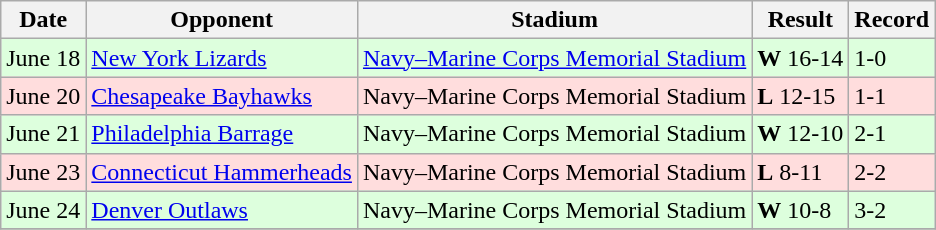<table class="wikitable" text-align:center;>
<tr>
<th>Date</th>
<th>Opponent</th>
<th>Stadium</th>
<th>Result</th>
<th>Record</th>
</tr>
<tr bgcolor="DDFFDD">
<td>June 18</td>
<td><a href='#'>New York Lizards</a></td>
<td><a href='#'>Navy–Marine Corps Memorial Stadium</a></td>
<td><strong>W</strong> 16-14</td>
<td>1-0</td>
</tr>
<tr bgcolor="FFDDDD">
<td>June 20</td>
<td><a href='#'>Chesapeake Bayhawks</a></td>
<td>Navy–Marine Corps Memorial Stadium</td>
<td><strong>L</strong> 12-15</td>
<td>1-1</td>
</tr>
<tr bgcolor="DDFFDD">
<td>June 21</td>
<td><a href='#'>Philadelphia Barrage</a></td>
<td>Navy–Marine Corps Memorial Stadium</td>
<td><strong>W</strong> 12-10</td>
<td>2-1</td>
</tr>
<tr bgcolor="FFDDDD">
<td>June 23</td>
<td><a href='#'>Connecticut Hammerheads</a></td>
<td>Navy–Marine Corps Memorial Stadium</td>
<td><strong>L</strong> 8-11</td>
<td>2-2</td>
</tr>
<tr bgcolor="DDFFDD">
<td>June 24</td>
<td><a href='#'>Denver Outlaws</a></td>
<td>Navy–Marine Corps Memorial Stadium</td>
<td><strong>W</strong> 10-8</td>
<td>3-2</td>
</tr>
<tr>
</tr>
</table>
